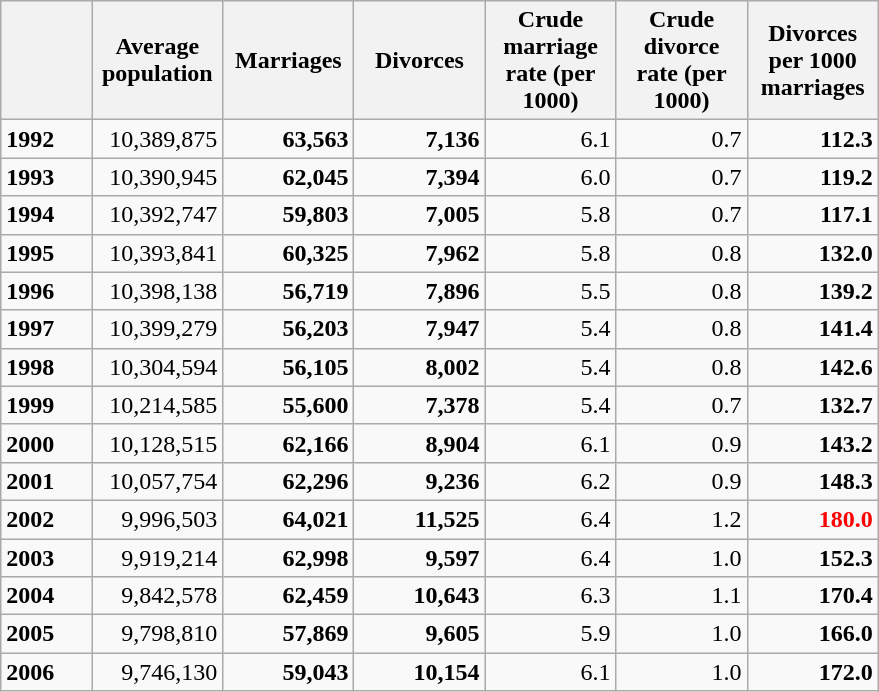<table class="wikitable sortable collapsible">
<tr>
<th style="width:40pt;"></th>
<th style="width:60pt;">Average population</th>
<th style="width:60pt;">Marriages</th>
<th style="width:60pt;">Divorces</th>
<th style="width:60pt;">Crude marriage rate (per 1000)</th>
<th style="width:60pt;">Crude divorce rate (per 1000)</th>
<th style="width:60pt;">Divorces per 1000 marriages</th>
</tr>
<tr>
<td><strong>1992</strong></td>
<td style="text-align:right;">10,389,875</td>
<td style="text-align:right;"><strong>63,563</strong></td>
<td style="text-align:right;"><strong>7,136</strong></td>
<td style="text-align:right;">6.1</td>
<td style="text-align:right;">0.7</td>
<td style="text-align:right;"><strong>112.3</strong></td>
</tr>
<tr>
<td><strong>1993</strong></td>
<td style="text-align:right;">10,390,945</td>
<td style="text-align:right;"><strong>62,045</strong></td>
<td style="text-align:right;"><strong>7,394</strong></td>
<td style="text-align:right;">6.0</td>
<td style="text-align:right;">0.7</td>
<td style="text-align:right;"><strong>119.2</strong></td>
</tr>
<tr>
<td><strong>1994</strong></td>
<td style="text-align:right;">10,392,747</td>
<td style="text-align:right;"><strong>59,803</strong></td>
<td style="text-align:right;"><strong>7,005</strong></td>
<td style="text-align:right;">5.8</td>
<td style="text-align:right;">0.7</td>
<td style="text-align:right;"><strong>117.1</strong></td>
</tr>
<tr>
<td><strong>1995</strong></td>
<td style="text-align:right;">10,393,841</td>
<td style="text-align:right;"><strong>60,325</strong></td>
<td style="text-align:right;"><strong>7,962</strong></td>
<td style="text-align:right;">5.8</td>
<td style="text-align:right;">0.8</td>
<td style="text-align:right;"><strong>132.0</strong></td>
</tr>
<tr>
<td><strong>1996</strong></td>
<td style="text-align:right;">10,398,138</td>
<td style="text-align:right;"><strong>56,719</strong></td>
<td style="text-align:right;"><strong>7,896</strong></td>
<td style="text-align:right;">5.5</td>
<td style="text-align:right;">0.8</td>
<td style="text-align:right;"><strong>139.2</strong></td>
</tr>
<tr>
<td><strong>1997</strong></td>
<td style="text-align:right;">10,399,279</td>
<td style="text-align:right;"><strong>56,203</strong></td>
<td style="text-align:right;"><strong>7,947</strong></td>
<td style="text-align:right;">5.4</td>
<td style="text-align:right;">0.8</td>
<td style="text-align:right;"><strong>141.4</strong></td>
</tr>
<tr>
<td><strong>1998</strong></td>
<td style="text-align:right;">10,304,594</td>
<td style="text-align:right;"><strong>56,105</strong></td>
<td style="text-align:right;"><strong>8,002</strong></td>
<td style="text-align:right;">5.4</td>
<td style="text-align:right;">0.8</td>
<td style="text-align:right;"><strong>142.6</strong></td>
</tr>
<tr>
<td><strong>1999</strong></td>
<td style="text-align:right;">10,214,585</td>
<td style="text-align:right;"><strong>55,600</strong></td>
<td style="text-align:right;"><strong>7,378</strong></td>
<td style="text-align:right;">5.4</td>
<td style="text-align:right;">0.7</td>
<td style="text-align:right;"><strong>132.7</strong></td>
</tr>
<tr>
<td><strong>2000</strong></td>
<td style="text-align:right;">10,128,515</td>
<td style="text-align:right;"><strong>62,166</strong></td>
<td style="text-align:right;"><strong>8,904</strong></td>
<td style="text-align:right;">6.1</td>
<td style="text-align:right;">0.9</td>
<td style="text-align:right;"><strong>143.2</strong></td>
</tr>
<tr>
<td><strong>2001</strong></td>
<td style="text-align:right;">10,057,754</td>
<td style="text-align:right;"><strong>62,296</strong></td>
<td style="text-align:right;"><strong>9,236</strong></td>
<td style="text-align:right;">6.2</td>
<td style="text-align:right;">0.9</td>
<td style="text-align:right;"><strong>148.3</strong></td>
</tr>
<tr>
<td><strong>2002</strong></td>
<td style="text-align:right;">9,996,503</td>
<td style="text-align:right;"><strong>64,021</strong></td>
<td style="text-align:right;"><strong>11,525</strong></td>
<td style="text-align:right;">6.4</td>
<td style="text-align:right;">1.2</td>
<td style="text-align:right; color:red;"><strong>180.0</strong></td>
</tr>
<tr>
<td><strong>2003</strong></td>
<td style="text-align:right;">9,919,214</td>
<td style="text-align:right;"><strong>62,998</strong></td>
<td style="text-align:right;"><strong>9,597</strong></td>
<td style="text-align:right;">6.4</td>
<td style="text-align:right;">1.0</td>
<td style="text-align:right;"><strong>152.3</strong></td>
</tr>
<tr>
<td><strong>2004</strong></td>
<td style="text-align:right;">9,842,578</td>
<td style="text-align:right;"><strong>62,459</strong></td>
<td style="text-align:right;"><strong>10,643</strong></td>
<td style="text-align:right;">6.3</td>
<td style="text-align:right;">1.1</td>
<td style="text-align:right;"><strong>170.4</strong></td>
</tr>
<tr>
<td><strong>2005</strong></td>
<td style="text-align:right;">9,798,810</td>
<td style="text-align:right;"><strong>57,869</strong></td>
<td style="text-align:right;"><strong>9,605</strong></td>
<td style="text-align:right;">5.9</td>
<td style="text-align:right;">1.0</td>
<td style="text-align:right;"><strong>166.0</strong></td>
</tr>
<tr>
<td><strong>2006</strong></td>
<td style="text-align:right;">9,746,130</td>
<td style="text-align:right;"><strong>59,043</strong></td>
<td style="text-align:right;"><strong>10,154</strong></td>
<td style="text-align:right;">6.1</td>
<td style="text-align:right;">1.0</td>
<td style="text-align:right;"><strong>172.0</strong></td>
</tr>
</table>
